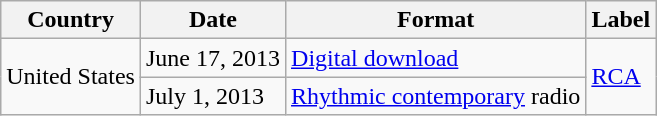<table class="wikitable">
<tr>
<th>Country</th>
<th>Date</th>
<th>Format</th>
<th>Label</th>
</tr>
<tr>
<td rowspan="2">United States</td>
<td>June 17, 2013</td>
<td><a href='#'>Digital download</a></td>
<td rowspan="2"><a href='#'>RCA</a></td>
</tr>
<tr>
<td>July 1, 2013</td>
<td><a href='#'>Rhythmic contemporary</a> radio</td>
</tr>
</table>
